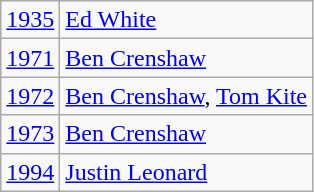<table class="wikitable">
<tr>
<td><a href='#'>1935</a></td>
<td><a href='#'>Ed White</a></td>
</tr>
<tr>
<td><a href='#'>1971</a></td>
<td><a href='#'>Ben Crenshaw</a></td>
</tr>
<tr>
<td><a href='#'>1972</a></td>
<td><a href='#'>Ben Crenshaw</a>, <a href='#'>Tom Kite</a></td>
</tr>
<tr>
<td><a href='#'>1973</a></td>
<td><a href='#'>Ben Crenshaw</a></td>
</tr>
<tr>
<td><a href='#'>1994</a></td>
<td><a href='#'>Justin Leonard</a></td>
</tr>
</table>
